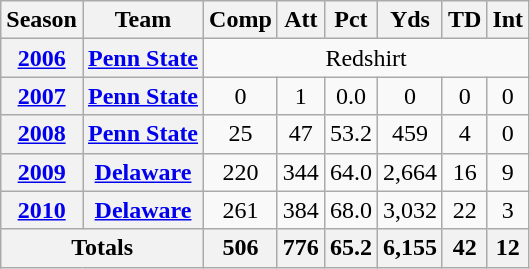<table class="wikitable" style="text-align:center;">
<tr>
<th>Season</th>
<th>Team</th>
<th>Comp</th>
<th>Att</th>
<th>Pct</th>
<th>Yds</th>
<th>TD</th>
<th>Int</th>
</tr>
<tr>
<th><a href='#'>2006</a></th>
<th><a href='#'>Penn State</a></th>
<td colspan="6">Redshirt</td>
</tr>
<tr>
<th><a href='#'>2007</a></th>
<th><a href='#'>Penn State</a></th>
<td>0</td>
<td>1</td>
<td>0.0</td>
<td>0</td>
<td>0</td>
<td>0</td>
</tr>
<tr>
<th><a href='#'>2008</a></th>
<th><a href='#'>Penn State</a></th>
<td>25</td>
<td>47</td>
<td>53.2</td>
<td>459</td>
<td>4</td>
<td>0</td>
</tr>
<tr>
<th><a href='#'>2009</a></th>
<th><a href='#'>Delaware</a></th>
<td>220</td>
<td>344</td>
<td>64.0</td>
<td>2,664</td>
<td>16</td>
<td>9</td>
</tr>
<tr>
<th><a href='#'>2010</a></th>
<th><a href='#'>Delaware</a></th>
<td>261</td>
<td>384</td>
<td>68.0</td>
<td>3,032</td>
<td>22</td>
<td>3</td>
</tr>
<tr>
<th colspan="2">Totals</th>
<th>506</th>
<th>776</th>
<th>65.2</th>
<th>6,155</th>
<th>42</th>
<th>12</th>
</tr>
</table>
